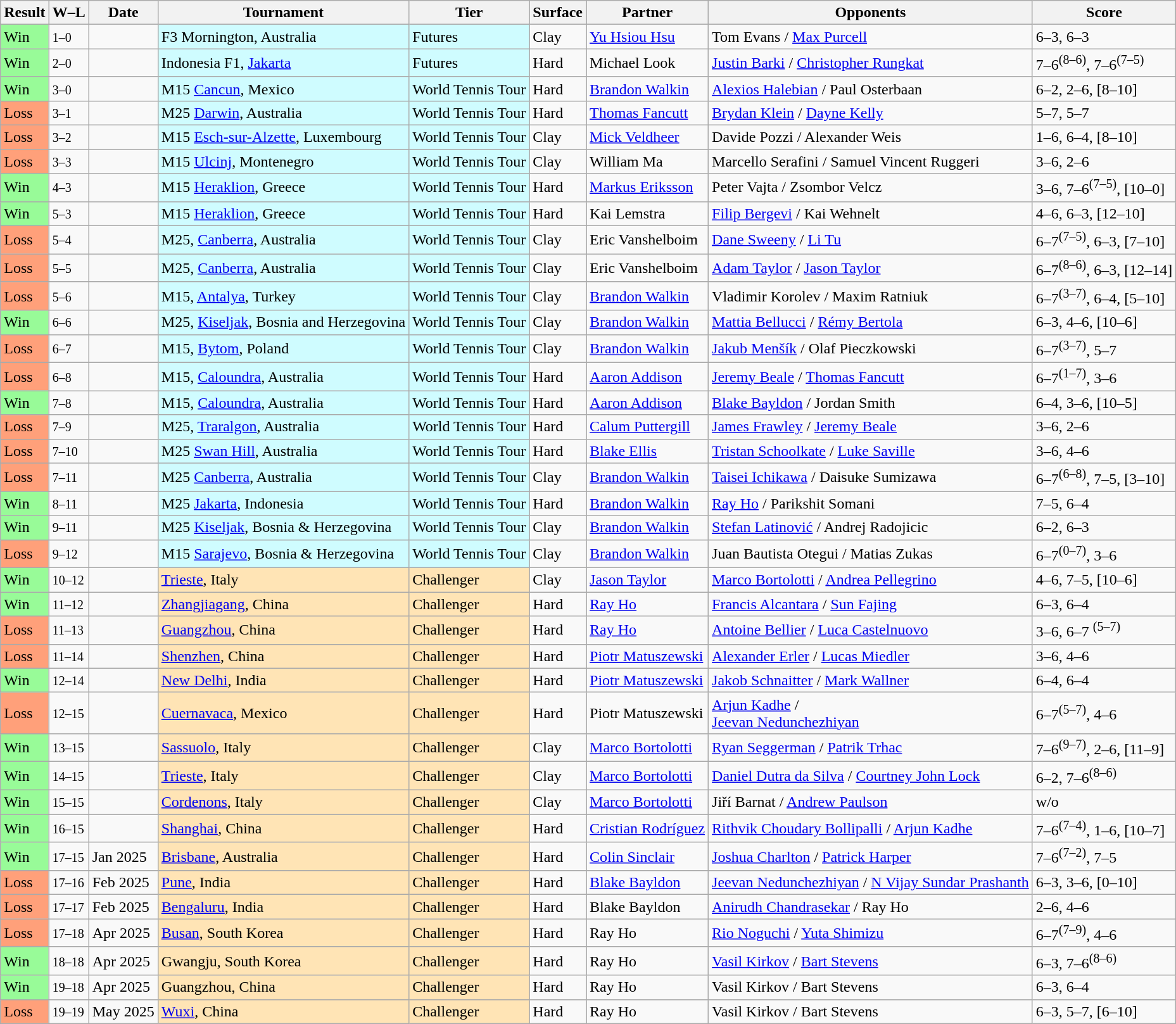<table class="unsortable wikitable">
<tr>
<th>Result</th>
<th class="unsortable">W–L</th>
<th>Date</th>
<th>Tournament</th>
<th>Tier</th>
<th>Surface</th>
<th>Partner</th>
<th>Opponents</th>
<th class="unsortable">Score</th>
</tr>
<tr>
<td bgcolor=98fB98>Win</td>
<td><small>1–0</small></td>
<td></td>
<td style="background:#cffcff;">F3 Mornington, Australia</td>
<td style="background:#cffcff;">Futures</td>
<td>Clay</td>
<td> <a href='#'>Yu Hsiou Hsu</a></td>
<td> Tom Evans /  <a href='#'>Max Purcell</a></td>
<td>6–3, 6–3</td>
</tr>
<tr>
<td bgcolor=98fB98>Win</td>
<td><small>2–0</small></td>
<td></td>
<td style="background:#cffcff;">Indonesia F1, <a href='#'>Jakarta</a></td>
<td style="background:#cffcff;">Futures</td>
<td>Hard</td>
<td> Michael Look</td>
<td> <a href='#'>Justin Barki</a> /  <a href='#'>Christopher Rungkat</a></td>
<td>7–6<sup>(8–6)</sup>, 7–6<sup>(7–5)</sup></td>
</tr>
<tr>
<td bgcolor=98fB98>Win</td>
<td><small>3–0</small></td>
<td></td>
<td style="background:#cffcff;">M15 <a href='#'>Cancun</a>, Mexico</td>
<td style="background:#cffcff;">World Tennis Tour</td>
<td>Hard</td>
<td> <a href='#'>Brandon Walkin</a></td>
<td> <a href='#'>Alexios Halebian</a> /  Paul Osterbaan</td>
<td>6–2, 2–6, [8–10]</td>
</tr>
<tr>
<td bgcolor=ffa07a>Loss</td>
<td><small>3–1</small></td>
<td></td>
<td style="background:#cffcff;">M25 <a href='#'>Darwin</a>, Australia</td>
<td style="background:#cffcff;">World Tennis Tour</td>
<td>Hard</td>
<td> <a href='#'>Thomas Fancutt</a></td>
<td> <a href='#'>Brydan Klein</a> /  <a href='#'>Dayne Kelly</a></td>
<td>5–7, 5–7</td>
</tr>
<tr>
<td bgcolor=ffa07a>Loss</td>
<td><small>3–2</small></td>
<td></td>
<td style="background:#cffcff;">M15 <a href='#'>Esch-sur-Alzette</a>, Luxembourg</td>
<td style="background:#cffcff;">World Tennis Tour</td>
<td>Clay</td>
<td> <a href='#'>Mick Veldheer</a></td>
<td> Davide Pozzi /  Alexander Weis</td>
<td>1–6, 6–4, [8–10]</td>
</tr>
<tr>
<td bgcolor=ffa07a>Loss</td>
<td><small>3–3</small></td>
<td></td>
<td style="background:#cffcff;">M15 <a href='#'>Ulcinj</a>, Montenegro</td>
<td style="background:#cffcff;">World Tennis Tour</td>
<td>Clay</td>
<td> William Ma</td>
<td> Marcello Serafini /  Samuel Vincent Ruggeri</td>
<td>3–6, 2–6</td>
</tr>
<tr>
<td bgcolor=98fb98>Win</td>
<td><small>4–3</small></td>
<td></td>
<td style="background:#cffcff;">M15 <a href='#'>Heraklion</a>, Greece</td>
<td style="background:#cffcff;">World Tennis Tour</td>
<td>Hard</td>
<td> <a href='#'>Markus Eriksson</a></td>
<td> Peter Vajta /  Zsombor Velcz</td>
<td>3–6, 7–6<sup>(7–5)</sup>, [10–0]</td>
</tr>
<tr>
<td bgcolor=98fb98>Win</td>
<td><small>5–3</small></td>
<td></td>
<td style="background:#cffcff;">M15 <a href='#'>Heraklion</a>, Greece</td>
<td style="background:#cffcff;">World Tennis Tour</td>
<td>Hard</td>
<td> Kai Lemstra</td>
<td> <a href='#'>Filip Bergevi</a> /  Kai Wehnelt</td>
<td>4–6, 6–3, [12–10]</td>
</tr>
<tr>
<td bgcolor=FFA07A>Loss</td>
<td><small>5–4</small></td>
<td></td>
<td style="background:#cffcff;">M25, <a href='#'>Canberra</a>, Australia</td>
<td style="background:#cffcff;">World Tennis Tour</td>
<td>Clay</td>
<td> Eric Vanshelboim</td>
<td> <a href='#'>Dane Sweeny</a> /  <a href='#'>Li Tu</a></td>
<td>6–7<sup>(7–5)</sup>, 6–3, [7–10]</td>
</tr>
<tr>
<td bgcolor=FFA07A>Loss</td>
<td><small>5–5</small></td>
<td></td>
<td style="background:#cffcff;">M25, <a href='#'>Canberra</a>, Australia</td>
<td style="background:#cffcff;">World Tennis Tour</td>
<td>Clay</td>
<td> Eric Vanshelboim</td>
<td> <a href='#'>Adam Taylor</a> /  <a href='#'>Jason Taylor</a></td>
<td>6–7<sup>(8–6)</sup>, 6–3, [12–14]</td>
</tr>
<tr>
<td bgcolor=FFA07A>Loss</td>
<td><small>5–6</small></td>
<td></td>
<td style="background:#cffcff;">M15, <a href='#'>Antalya</a>, Turkey</td>
<td style="background:#cffcff;">World Tennis Tour</td>
<td>Clay</td>
<td> <a href='#'>Brandon Walkin</a></td>
<td> Vladimir Korolev /  Maxim Ratniuk</td>
<td>6–7<sup>(3–7)</sup>, 6–4, [5–10]</td>
</tr>
<tr>
<td bgcolor=98fb98>Win</td>
<td><small>6–6</small></td>
<td></td>
<td style="background:#cffcff;">M25, <a href='#'>Kiseljak</a>, Bosnia and Herzegovina</td>
<td style="background:#cffcff;">World Tennis Tour</td>
<td>Clay</td>
<td> <a href='#'>Brandon Walkin</a></td>
<td> <a href='#'>Mattia Bellucci</a> /  <a href='#'>Rémy Bertola</a></td>
<td>6–3, 4–6, [10–6]</td>
</tr>
<tr>
<td bgcolor=FFA07A>Loss</td>
<td><small>6–7</small></td>
<td></td>
<td style="background:#cffcff;">M15, <a href='#'>Bytom</a>, Poland</td>
<td style="background:#cffcff;">World Tennis Tour</td>
<td>Clay</td>
<td> <a href='#'>Brandon Walkin</a></td>
<td> <a href='#'>Jakub Menšík</a> /  Olaf Pieczkowski</td>
<td>6–7<sup>(3–7)</sup>, 5–7</td>
</tr>
<tr>
<td bgcolor=FFA07A>Loss</td>
<td><small>6–8</small></td>
<td></td>
<td style="background:#cffcff;">M15, <a href='#'>Caloundra</a>, Australia</td>
<td style="background:#cffcff;">World Tennis Tour</td>
<td>Hard</td>
<td> <a href='#'>Aaron Addison</a></td>
<td> <a href='#'>Jeremy Beale</a> /  <a href='#'>Thomas Fancutt</a></td>
<td>6–7<sup>(1–7)</sup>, 3–6</td>
</tr>
<tr>
<td bgcolor=98fb98>Win</td>
<td><small>7–8</small></td>
<td></td>
<td style="background:#cffcff;">M15, <a href='#'>Caloundra</a>, Australia</td>
<td style="background:#cffcff;">World Tennis Tour</td>
<td>Hard</td>
<td> <a href='#'>Aaron Addison</a></td>
<td> <a href='#'>Blake Bayldon</a> /  Jordan Smith</td>
<td>6–4, 3–6, [10–5]</td>
</tr>
<tr>
<td bgcolor=FFA07A>Loss</td>
<td><small>7–9</small></td>
<td></td>
<td style="background:#cffcff;">M25, <a href='#'>Traralgon</a>, Australia</td>
<td style="background:#cffcff;">World Tennis Tour</td>
<td>Hard</td>
<td> <a href='#'>Calum Puttergill</a></td>
<td> <a href='#'>James Frawley</a> /  <a href='#'>Jeremy Beale</a></td>
<td>3–6, 2–6</td>
</tr>
<tr>
<td bgcolor=FFA07A>Loss</td>
<td><small>7–10</small></td>
<td></td>
<td style="background:#cffcff;">M25 <a href='#'>Swan Hill</a>, Australia</td>
<td style="background:#cffcff;">World Tennis Tour</td>
<td>Hard</td>
<td> <a href='#'>Blake Ellis</a></td>
<td> <a href='#'>Tristan Schoolkate</a> /  <a href='#'>Luke Saville</a></td>
<td>3–6, 4–6</td>
</tr>
<tr>
<td bgcolor=FFA07A>Loss</td>
<td><small>7–11</small></td>
<td></td>
<td style="background:#cffcff;">M25 <a href='#'>Canberra</a>, Australia</td>
<td style="background:#cffcff;">World Tennis Tour</td>
<td>Clay</td>
<td> <a href='#'>Brandon Walkin</a></td>
<td> <a href='#'>Taisei Ichikawa</a> /  Daisuke Sumizawa</td>
<td>6–7<sup>(6–8)</sup>, 7–5, [3–10]</td>
</tr>
<tr>
<td bgcolor=98FB98>Win</td>
<td><small>8–11</small></td>
<td></td>
<td style="background:#cffcff;">M25 <a href='#'>Jakarta</a>, Indonesia</td>
<td style="background:#cffcff;">World Tennis Tour</td>
<td>Hard</td>
<td> <a href='#'>Brandon Walkin</a></td>
<td> <a href='#'>Ray Ho</a> /  Parikshit Somani</td>
<td>7–5, 6–4</td>
</tr>
<tr>
<td bgcolor=98FB98>Win</td>
<td><small>9–11</small></td>
<td></td>
<td style="background:#cffcff;">M25 <a href='#'>Kiseljak</a>, Bosnia & Herzegovina</td>
<td style="background:#cffcff;">World Tennis Tour</td>
<td>Clay</td>
<td> <a href='#'>Brandon Walkin</a></td>
<td> <a href='#'>Stefan Latinović</a> /  Andrej Radojicic</td>
<td>6–2, 6–3</td>
</tr>
<tr>
<td bgcolor=FFA07A>Loss</td>
<td><small>9–12</small></td>
<td></td>
<td style="background:#cffcff;">M15 <a href='#'>Sarajevo</a>, Bosnia & Herzegovina</td>
<td style="background:#cffcff;">World Tennis Tour</td>
<td>Clay</td>
<td> <a href='#'>Brandon Walkin</a></td>
<td> Juan Bautista Otegui /  Matias Zukas</td>
<td>6–7<sup>(0–7)</sup>, 3–6</td>
</tr>
<tr>
<td bgcolor=98FB98>Win</td>
<td><small>10–12</small></td>
<td><a href='#'></a></td>
<td style="background:moccasin;"><a href='#'>Trieste</a>, Italy</td>
<td style="background:moccasin;">Challenger</td>
<td>Clay</td>
<td> <a href='#'>Jason Taylor</a></td>
<td> <a href='#'>Marco Bortolotti</a> /  <a href='#'>Andrea Pellegrino</a></td>
<td>4–6, 7–5, [10–6]</td>
</tr>
<tr>
<td bgcolor=98FB98>Win</td>
<td><small>11–12</small></td>
<td><a href='#'></a></td>
<td style="background:moccasin;"><a href='#'>Zhangjiagang</a>, China</td>
<td style="background:moccasin;">Challenger</td>
<td>Hard</td>
<td> <a href='#'>Ray Ho</a></td>
<td> <a href='#'>Francis Alcantara</a> /  <a href='#'>Sun Fajing</a></td>
<td>6–3, 6–4</td>
</tr>
<tr>
<td bgcolor=FFA07A>Loss</td>
<td><small>11–13</small></td>
<td><a href='#'></a></td>
<td style="background:moccasin;"><a href='#'>Guangzhou</a>, China</td>
<td style="background:moccasin;">Challenger</td>
<td>Hard</td>
<td> <a href='#'>Ray Ho</a></td>
<td> <a href='#'>Antoine Bellier</a> /  <a href='#'>Luca Castelnuovo</a></td>
<td>3–6, 6–7 <sup>(5–7)</sup></td>
</tr>
<tr>
<td bgcolor=FFA07A>Loss</td>
<td><small>11–14</small></td>
<td><a href='#'></a></td>
<td style="background:moccasin;"><a href='#'>Shenzhen</a>, China</td>
<td style="background:moccasin;">Challenger</td>
<td>Hard</td>
<td> <a href='#'>Piotr Matuszewski</a></td>
<td> <a href='#'>Alexander Erler</a> /  <a href='#'>Lucas Miedler</a></td>
<td>3–6, 4–6</td>
</tr>
<tr>
<td bgcolor=98FB98>Win</td>
<td><small>12–14</small></td>
<td><a href='#'></a></td>
<td style="background:moccasin;"><a href='#'>New Delhi</a>, India</td>
<td style="background:moccasin;">Challenger</td>
<td>Hard</td>
<td> <a href='#'>Piotr Matuszewski</a></td>
<td> <a href='#'>Jakob Schnaitter</a> /  <a href='#'>Mark Wallner</a></td>
<td>6–4, 6–4</td>
</tr>
<tr>
<td bgcolor=FFA07A>Loss</td>
<td><small>12–15</small></td>
<td><a href='#'></a></td>
<td style="background:moccasin;"><a href='#'>Cuernavaca</a>, Mexico</td>
<td style="background:moccasin;">Challenger</td>
<td>Hard</td>
<td> Piotr Matuszewski</td>
<td> <a href='#'>Arjun Kadhe</a> /<br> <a href='#'>Jeevan Nedunchezhiyan</a></td>
<td>6–7<sup>(5–7)</sup>, 4–6</td>
</tr>
<tr>
<td bgcolor=98FB98>Win</td>
<td><small>13–15</small></td>
<td><a href='#'></a></td>
<td style="background:moccasin;"><a href='#'>Sassuolo</a>, Italy</td>
<td style="background:moccasin;">Challenger</td>
<td>Clay</td>
<td> <a href='#'>Marco Bortolotti</a></td>
<td> <a href='#'>Ryan Seggerman</a> /   <a href='#'>Patrik Trhac</a></td>
<td>7–6<sup>(9–7)</sup>, 2–6, [11–9]</td>
</tr>
<tr>
<td bgcolor=98FB98>Win</td>
<td><small>14–15</small></td>
<td><a href='#'></a></td>
<td style="background:moccasin;"><a href='#'>Trieste</a>, Italy</td>
<td style="background:moccasin;">Challenger</td>
<td>Clay</td>
<td> <a href='#'>Marco Bortolotti</a></td>
<td> <a href='#'>Daniel Dutra da Silva</a> /   <a href='#'>Courtney John Lock</a></td>
<td>6–2, 7–6<sup>(8–6)</sup></td>
</tr>
<tr>
<td bgcolor=98FB98>Win</td>
<td><small>15–15</small></td>
<td><a href='#'></a></td>
<td style="background:moccasin;"><a href='#'>Cordenons</a>, Italy</td>
<td style="background:moccasin;">Challenger</td>
<td>Clay</td>
<td> <a href='#'>Marco Bortolotti</a></td>
<td>  Jiří Barnat  /   <a href='#'>Andrew Paulson</a></td>
<td>w/o</td>
</tr>
<tr>
<td bgcolor=98FB98>Win</td>
<td><small>16–15</small></td>
<td><a href='#'></a></td>
<td style="background:moccasin;"><a href='#'>Shanghai</a>, China</td>
<td style="background:moccasin;">Challenger</td>
<td>Hard</td>
<td> <a href='#'>Cristian Rodríguez</a></td>
<td> <a href='#'>Rithvik Choudary Bollipalli</a> /  <a href='#'>Arjun Kadhe</a></td>
<td>7–6<sup>(7–4)</sup>, 1–6, [10–7]</td>
</tr>
<tr>
<td bgcolor=98FB98>Win</td>
<td><small>17–15</small></td>
<td>Jan 2025</td>
<td style="background:moccasin;"><a href='#'>Brisbane</a>, Australia</td>
<td style="background:moccasin;">Challenger</td>
<td>Hard</td>
<td> <a href='#'>Colin Sinclair</a></td>
<td> <a href='#'>Joshua Charlton</a> /  <a href='#'>Patrick Harper</a></td>
<td>7–6<sup>(7–2)</sup>, 7–5</td>
</tr>
<tr>
<td bgcolor=FFA07A>Loss</td>
<td><small>17–16</small></td>
<td>Feb 2025</td>
<td style="background:moccasin;"><a href='#'>Pune</a>, India</td>
<td style="background:moccasin;">Challenger</td>
<td>Hard</td>
<td> <a href='#'>Blake Bayldon</a></td>
<td> <a href='#'>Jeevan Nedunchezhiyan</a> /  <a href='#'>N Vijay Sundar Prashanth</a></td>
<td>6–3, 3–6, [0–10]</td>
</tr>
<tr>
<td bgcolor=FFA07A>Loss</td>
<td><small>17–17</small></td>
<td>Feb 2025</td>
<td style="background:moccasin;"><a href='#'>Bengaluru</a>, India</td>
<td style="background:moccasin;">Challenger</td>
<td>Hard</td>
<td> Blake Bayldon</td>
<td> <a href='#'>Anirudh Chandrasekar</a> /  Ray Ho</td>
<td>2–6, 4–6</td>
</tr>
<tr>
<td bgcolor=FFA07A>Loss</td>
<td><small>17–18</small></td>
<td>Apr 2025</td>
<td style="background:moccasin;"><a href='#'>Busan</a>, South Korea</td>
<td style="background:moccasin;">Challenger</td>
<td>Hard</td>
<td> Ray Ho</td>
<td> <a href='#'>Rio Noguchi</a> /  <a href='#'>Yuta Shimizu</a></td>
<td>6–7<sup>(7–9)</sup>, 4–6</td>
</tr>
<tr>
<td bgcolor=98FB98>Win</td>
<td><small>18–18</small></td>
<td>Apr 2025</td>
<td style="background:moccasin;">Gwangju, South Korea</td>
<td style="background:moccasin;">Challenger</td>
<td>Hard</td>
<td> Ray Ho</td>
<td> <a href='#'>Vasil Kirkov</a> /  <a href='#'>Bart Stevens</a></td>
<td>6–3, 7–6<sup>(8–6)</sup></td>
</tr>
<tr>
<td bgcolor=98FB98>Win</td>
<td><small>19–18</small></td>
<td>Apr 2025</td>
<td style="background:moccasin;">Guangzhou, China</td>
<td style="background:moccasin;">Challenger</td>
<td>Hard</td>
<td> Ray Ho</td>
<td> Vasil Kirkov /  Bart Stevens</td>
<td>6–3, 6–4</td>
</tr>
<tr>
<td bgcolor=FFA07A>Loss</td>
<td><small>19–19</small></td>
<td>May 2025</td>
<td style="background:moccasin;"><a href='#'>Wuxi</a>, China</td>
<td style="background:moccasin;">Challenger</td>
<td>Hard</td>
<td> Ray Ho</td>
<td> Vasil Kirkov /  Bart Stevens</td>
<td>6–3, 5–7, [6–10]</td>
</tr>
</table>
